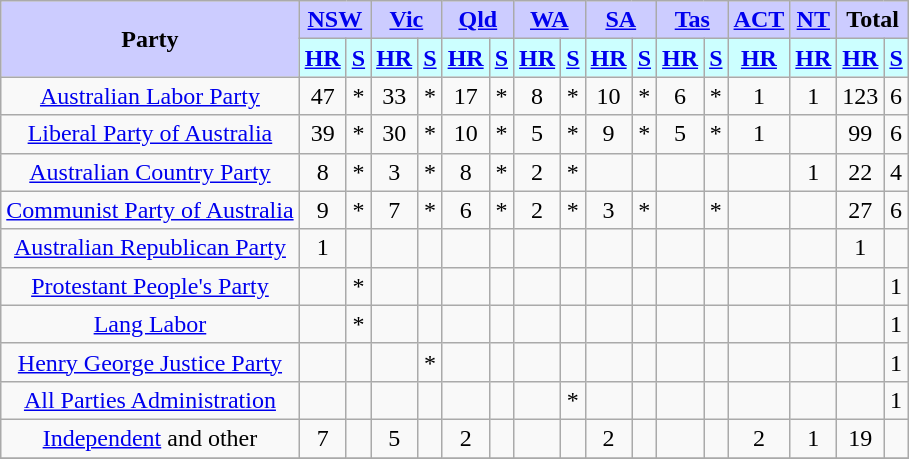<table class="wikitable" style="text-align:center">
<tr>
<th rowspan="2" style="background:#ccf;">Party</th>
<th colspan="2" style="background:#ccf;"><a href='#'>NSW</a></th>
<th colspan="2" style="background:#ccf;"><a href='#'>Vic</a></th>
<th colspan="2" style="background:#ccf;"><a href='#'>Qld</a></th>
<th colspan="2" style="background:#ccf;"><a href='#'>WA</a></th>
<th colspan="2" style="background:#ccf;"><a href='#'>SA</a></th>
<th colspan="2" style="background:#ccf;"><a href='#'>Tas</a></th>
<th style="background:#ccf;"><a href='#'>ACT</a></th>
<th style="background:#ccf;"><a href='#'>NT</a></th>
<th colspan="2" style="background:#ccf;">Total</th>
</tr>
<tr>
<th style="background:#ccffff;"><a href='#'>HR</a></th>
<th style="background:#ccffff;"><a href='#'>S</a></th>
<th style="background:#ccffff;"><a href='#'>HR</a></th>
<th style="background:#ccffff;"><a href='#'>S</a></th>
<th style="background:#ccffff;"><a href='#'>HR</a></th>
<th style="background:#ccffff;"><a href='#'>S</a></th>
<th style="background:#ccffff;"><a href='#'>HR</a></th>
<th style="background:#ccffff;"><a href='#'>S</a></th>
<th style="background:#ccffff;"><a href='#'>HR</a></th>
<th style="background:#ccffff;"><a href='#'>S</a></th>
<th style="background:#ccffff;"><a href='#'>HR</a></th>
<th style="background:#ccffff;"><a href='#'>S</a></th>
<th style="background:#ccffff;"><a href='#'>HR</a></th>
<th style="background:#ccffff;"><a href='#'>HR</a></th>
<th style="background:#ccffff;"><a href='#'>HR</a></th>
<th style="background:#ccffff;"><a href='#'>S</a></th>
</tr>
<tr>
<td style="font-size:100%;"><a href='#'>Australian Labor Party</a></td>
<td>47</td>
<td>*</td>
<td>33</td>
<td>*</td>
<td>17</td>
<td>*</td>
<td>8</td>
<td>*</td>
<td>10</td>
<td>*</td>
<td>6</td>
<td>*</td>
<td>1</td>
<td>1</td>
<td>123</td>
<td>6</td>
</tr>
<tr>
<td style="font-size:100%;"><a href='#'>Liberal Party of Australia</a></td>
<td>39</td>
<td>*</td>
<td>30</td>
<td>*</td>
<td>10</td>
<td>*</td>
<td>5</td>
<td>*</td>
<td>9</td>
<td>*</td>
<td>5</td>
<td>*</td>
<td>1</td>
<td></td>
<td>99</td>
<td>6</td>
</tr>
<tr>
<td style="font-size:100%;"><a href='#'>Australian Country Party</a></td>
<td>8</td>
<td>*</td>
<td>3</td>
<td>*</td>
<td>8</td>
<td>*</td>
<td>2</td>
<td>*</td>
<td></td>
<td></td>
<td></td>
<td></td>
<td></td>
<td>1</td>
<td>22</td>
<td>4</td>
</tr>
<tr>
<td style="font-size:100%;"><a href='#'>Communist Party of Australia</a></td>
<td>9</td>
<td>*</td>
<td>7</td>
<td>*</td>
<td>6</td>
<td>*</td>
<td>2</td>
<td>*</td>
<td>3</td>
<td>*</td>
<td></td>
<td>*</td>
<td></td>
<td></td>
<td>27</td>
<td>6</td>
</tr>
<tr>
<td style="font-size:100%;"><a href='#'>Australian Republican Party</a></td>
<td>1</td>
<td></td>
<td></td>
<td></td>
<td></td>
<td></td>
<td></td>
<td></td>
<td></td>
<td></td>
<td></td>
<td></td>
<td></td>
<td></td>
<td>1</td>
<td></td>
</tr>
<tr>
<td style="font-size:100%;"><a href='#'>Protestant People's Party</a></td>
<td></td>
<td>*</td>
<td></td>
<td></td>
<td></td>
<td></td>
<td></td>
<td></td>
<td></td>
<td></td>
<td></td>
<td></td>
<td></td>
<td></td>
<td></td>
<td>1</td>
</tr>
<tr>
<td style="font-size:100%;"><a href='#'>Lang Labor</a></td>
<td></td>
<td>*</td>
<td></td>
<td></td>
<td></td>
<td></td>
<td></td>
<td></td>
<td></td>
<td></td>
<td></td>
<td></td>
<td></td>
<td></td>
<td></td>
<td>1</td>
</tr>
<tr>
<td style="font-size:100%;"><a href='#'>Henry George Justice Party</a></td>
<td></td>
<td></td>
<td></td>
<td>*</td>
<td></td>
<td></td>
<td></td>
<td></td>
<td></td>
<td></td>
<td></td>
<td></td>
<td></td>
<td></td>
<td></td>
<td>1</td>
</tr>
<tr>
<td style="font-size:100%;"><a href='#'>All Parties Administration</a></td>
<td></td>
<td></td>
<td></td>
<td></td>
<td></td>
<td></td>
<td></td>
<td>*</td>
<td></td>
<td></td>
<td></td>
<td></td>
<td></td>
<td></td>
<td></td>
<td>1</td>
</tr>
<tr>
<td style="font-size:100%;"><a href='#'>Independent</a> and other</td>
<td>7</td>
<td></td>
<td>5</td>
<td></td>
<td>2</td>
<td></td>
<td></td>
<td></td>
<td>2</td>
<td></td>
<td></td>
<td></td>
<td>2</td>
<td>1</td>
<td>19</td>
<td></td>
</tr>
<tr>
</tr>
</table>
